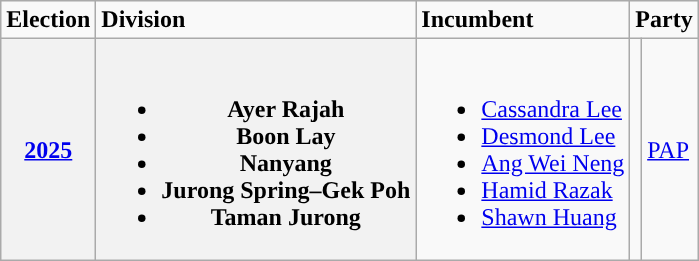<table class="wikitable" align="center">
<tr>
<td><strong>Election</strong></td>
<td><strong>Division</strong></td>
<td><strong>Incumbent</strong></td>
<td colspan="2"><strong>Party</strong></td>
</tr>
<tr>
<th><a href='#'>2025</a></th>
<th><br><ul><li>Ayer Rajah</li><li>Boon Lay</li><li>Nanyang</li><li>Jurong Spring–Gek Poh</li><li>Taman Jurong</li></ul></th>
<td><br><ul><li><a href='#'>Cassandra Lee</a></li><li><a href='#'>Desmond Lee</a></li><li><a href='#'>Ang Wei Neng</a></li><li><a href='#'>Hamid Razak</a></li><li><a href='#'>Shawn Huang</a></li></ul></td>
<td rowspan="1"></td>
<td rowspan="1"><a href='#'>PAP</a></td>
</tr>
</table>
